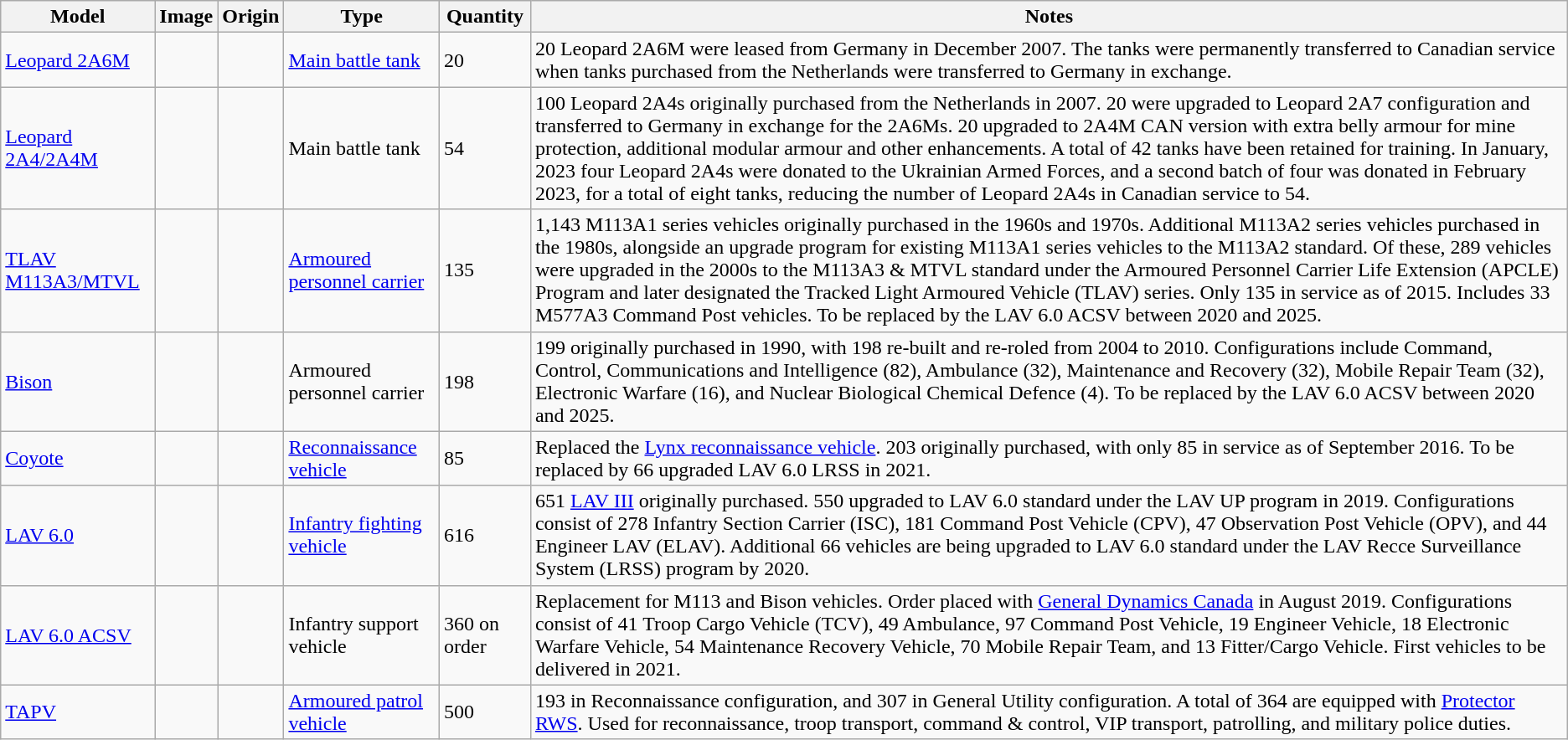<table class="wikitable">
<tr>
<th>Model</th>
<th>Image</th>
<th>Origin</th>
<th>Type</th>
<th>Quantity</th>
<th>Notes</th>
</tr>
<tr>
<td><a href='#'>Leopard 2A6M</a></td>
<td></td>
<td></td>
<td><a href='#'>Main battle tank</a></td>
<td>20</td>
<td>20 Leopard 2A6M were leased from Germany in December 2007. The tanks were permanently transferred to Canadian service when tanks purchased from the Netherlands were transferred to Germany in exchange.</td>
</tr>
<tr>
<td><a href='#'>Leopard 2A4/2A4M</a></td>
<td></td>
<td></td>
<td>Main battle tank</td>
<td>54</td>
<td>100 Leopard 2A4s originally purchased from the Netherlands in 2007. 20 were upgraded to Leopard 2A7 configuration and transferred to Germany in exchange for the 2A6Ms. 20 upgraded to 2A4M CAN version with extra belly armour for mine protection, additional modular armour and other enhancements. A total of 42 tanks have been retained for training. In January, 2023 four Leopard 2A4s were donated to the Ukrainian Armed Forces, and a second batch of four was donated in February 2023, for a total of eight tanks, reducing the number of Leopard 2A4s in Canadian service to 54.</td>
</tr>
<tr>
<td><a href='#'>TLAV</a> <a href='#'>M113A3/MTVL</a></td>
<td></td>
<td></td>
<td><a href='#'>Armoured personnel carrier</a></td>
<td>135</td>
<td>1,143 M113A1 series vehicles originally purchased in the 1960s and 1970s. Additional M113A2 series vehicles purchased in the 1980s, alongside an upgrade program for existing M113A1 series vehicles to the M113A2 standard. Of these, 289 vehicles were upgraded in the 2000s to the M113A3 & MTVL standard under the Armoured Personnel Carrier Life Extension (APCLE) Program and later designated the Tracked Light Armoured Vehicle (TLAV) series. Only 135 in service as of 2015. Includes 33 M577A3 Command Post vehicles. To be replaced by the LAV 6.0 ACSV between 2020 and 2025.</td>
</tr>
<tr>
<td><a href='#'>Bison</a></td>
<td></td>
<td></td>
<td>Armoured personnel carrier</td>
<td>198</td>
<td>199 originally purchased in 1990, with 198 re-built and re-roled from 2004 to 2010. Configurations include Command, Control, Communications and Intelligence (82), Ambulance (32), Maintenance and Recovery (32), Mobile Repair Team (32), Electronic Warfare (16), and Nuclear Biological Chemical Defence (4). To be replaced by the LAV 6.0 ACSV between 2020 and 2025.</td>
</tr>
<tr>
<td><a href='#'>Coyote</a></td>
<td></td>
<td></td>
<td><a href='#'>Reconnaissance vehicle</a></td>
<td>85</td>
<td>Replaced the <a href='#'>Lynx reconnaissance vehicle</a>. 203 originally purchased, with only 85 in service as of September 2016. To be replaced by 66 upgraded LAV 6.0 LRSS in 2021.</td>
</tr>
<tr>
<td><a href='#'>LAV 6.0</a></td>
<td></td>
<td></td>
<td><a href='#'>Infantry fighting vehicle</a></td>
<td>616</td>
<td>651 <a href='#'>LAV III</a> originally purchased. 550 upgraded to LAV 6.0 standard under the LAV UP program in 2019. Configurations consist of 278 Infantry Section Carrier (ISC), 181 Command Post Vehicle (CPV), 47 Observation Post Vehicle (OPV), and 44 Engineer LAV (ELAV). Additional 66 vehicles are being upgraded to LAV 6.0 standard under the LAV Recce Surveillance System (LRSS) program by 2020.</td>
</tr>
<tr>
<td><a href='#'>LAV 6.0 ACSV</a></td>
<td></td>
<td></td>
<td>Infantry support vehicle</td>
<td>360 on order</td>
<td>Replacement for M113 and Bison vehicles. Order placed with <a href='#'>General Dynamics Canada</a> in August 2019. Configurations consist of 41 Troop Cargo Vehicle (TCV), 49 Ambulance, 97 Command Post Vehicle, 19 Engineer Vehicle, 18 Electronic Warfare Vehicle, 54 Maintenance Recovery Vehicle, 70 Mobile Repair Team, and 13 Fitter/Cargo Vehicle. First vehicles to be delivered in 2021.</td>
</tr>
<tr>
<td><a href='#'>TAPV</a></td>
<td></td>
<td></td>
<td><a href='#'>Armoured patrol vehicle</a></td>
<td>500</td>
<td>193 in Reconnaissance configuration, and 307 in General Utility configuration. A total of 364 are equipped with <a href='#'>Protector RWS</a>. Used for reconnaissance, troop transport, command & control, VIP transport, patrolling, and military police duties.</td>
</tr>
</table>
